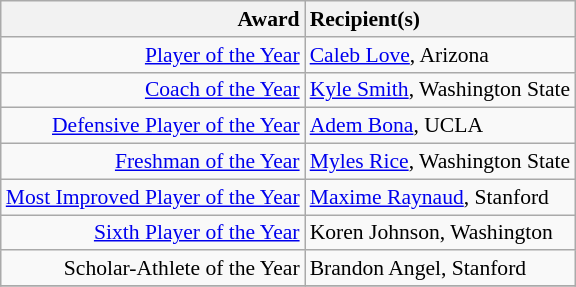<table class="wikitable" style="white-space:nowrap; font-size:90%;">
<tr>
<th style="text-align:right;">Award</th>
<th style="text-align:left;">Recipient(s)</th>
</tr>
<tr>
<td style="text-align:right;"><a href='#'>Player of the Year</a></td>
<td style="text-align:left;"><a href='#'>Caleb Love</a>, Arizona</td>
</tr>
<tr>
<td style="text-align:right;"><a href='#'>Coach of the Year</a></td>
<td style="text-align:left;"><a href='#'>Kyle Smith</a>, Washington State</td>
</tr>
<tr>
<td style="text-align:right;"><a href='#'>Defensive Player of the Year</a></td>
<td style="text-align:left;"><a href='#'>Adem Bona</a>, UCLA</td>
</tr>
<tr>
<td style="text-align:right;"><a href='#'>Freshman of the Year</a></td>
<td style="text-align:left;"><a href='#'>Myles Rice</a>, Washington State</td>
</tr>
<tr>
<td style="text-align:right;"><a href='#'>Most Improved Player of the Year</a></td>
<td style="text-align:left;"><a href='#'>Maxime Raynaud</a>, Stanford</td>
</tr>
<tr>
<td style="text-align:right;"><a href='#'>Sixth Player of the Year</a></td>
<td style="text-align:left;">Koren Johnson, Washington</td>
</tr>
<tr>
<td style="text-align:right;">Scholar-Athlete of the Year</td>
<td style="text-align:left;">Brandon Angel, Stanford</td>
</tr>
<tr>
</tr>
</table>
